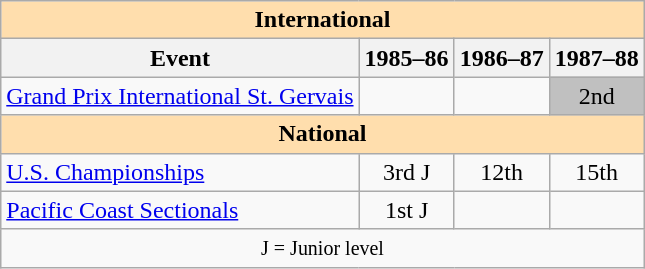<table class="wikitable" style="text-align:center">
<tr>
<th style="background-color: #ffdead; " colspan=4 align=center>International</th>
</tr>
<tr>
<th>Event</th>
<th>1985–86</th>
<th>1986–87</th>
<th>1987–88</th>
</tr>
<tr>
<td align=left><a href='#'>Grand Prix International St. Gervais</a></td>
<td></td>
<td></td>
<td bgcolor=silver>2nd</td>
</tr>
<tr>
<th style="background-color: #ffdead; " colspan=4 align=center>National</th>
</tr>
<tr>
<td align=left><a href='#'>U.S. Championships</a></td>
<td>3rd J</td>
<td>12th</td>
<td>15th</td>
</tr>
<tr>
<td align=left><a href='#'>Pacific Coast Sectionals</a></td>
<td>1st J</td>
<td></td>
<td></td>
</tr>
<tr>
<td colspan=4 align=center><small> J = Junior level </small></td>
</tr>
</table>
